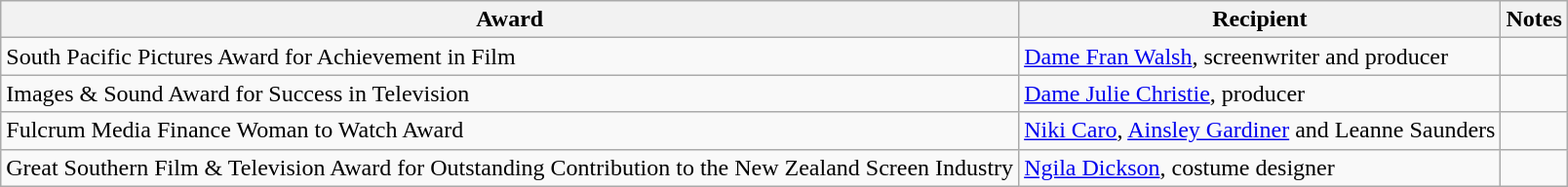<table class="wikitable">
<tr>
<th>Award</th>
<th>Recipient</th>
<th>Notes</th>
</tr>
<tr>
<td>South Pacific Pictures Award for Achievement in Film</td>
<td><a href='#'>Dame Fran Walsh</a>, screenwriter and producer</td>
<td></td>
</tr>
<tr>
<td>Images & Sound Award for Success in Television</td>
<td><a href='#'>Dame Julie Christie</a>, producer</td>
<td></td>
</tr>
<tr>
<td>Fulcrum Media Finance Woman to Watch Award</td>
<td><a href='#'>Niki Caro</a>, <a href='#'>Ainsley Gardiner</a> and Leanne Saunders</td>
<td></td>
</tr>
<tr>
<td>Great Southern Film & Television Award for Outstanding Contribution to the New Zealand Screen Industry</td>
<td><a href='#'>Ngila Dickson</a>, costume designer</td>
<td></td>
</tr>
</table>
